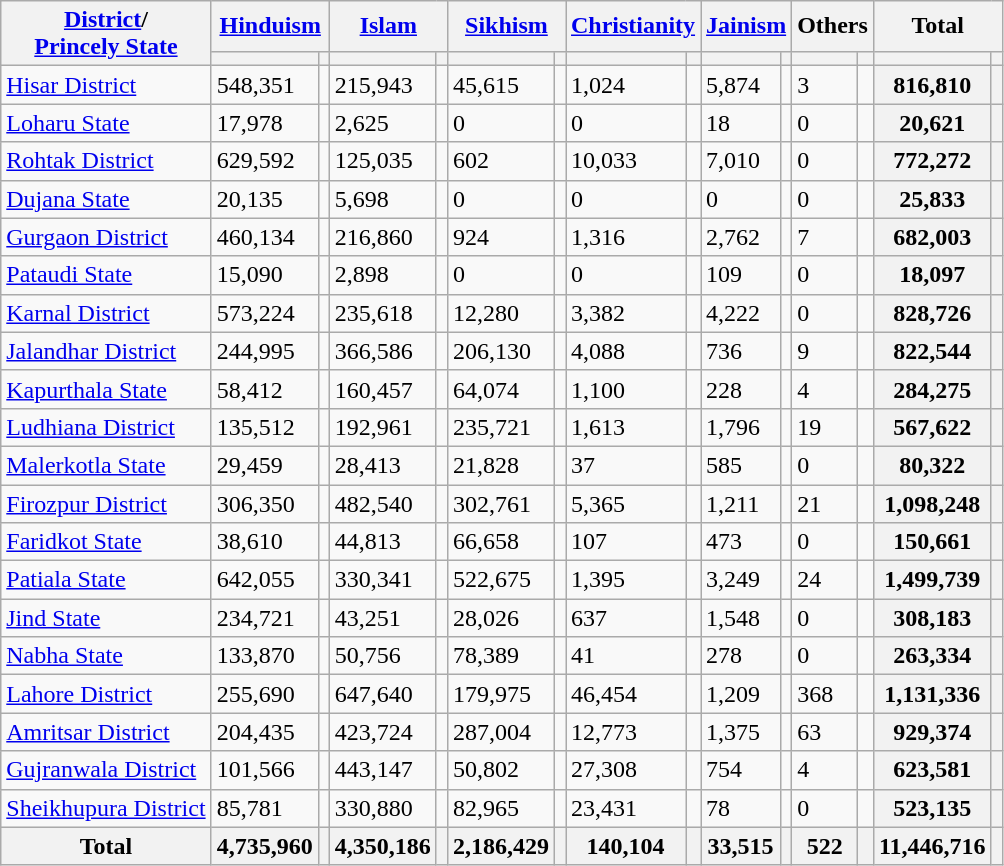<table class="wikitable sortable">
<tr>
<th rowspan="2"><a href='#'>District</a>/<br><a href='#'>Princely State</a></th>
<th colspan="2"><a href='#'>Hinduism</a> </th>
<th colspan="2"><a href='#'>Islam</a> </th>
<th colspan="2"><a href='#'>Sikhism</a> </th>
<th colspan="2"><a href='#'>Christianity</a> </th>
<th colspan="2"><a href='#'>Jainism</a> </th>
<th colspan="2">Others</th>
<th colspan="2">Total</th>
</tr>
<tr>
<th><a href='#'></a></th>
<th></th>
<th></th>
<th></th>
<th></th>
<th></th>
<th></th>
<th></th>
<th></th>
<th></th>
<th></th>
<th></th>
<th></th>
<th></th>
</tr>
<tr>
<td><a href='#'>Hisar District</a></td>
<td>548,351</td>
<td></td>
<td>215,943</td>
<td></td>
<td>45,615</td>
<td></td>
<td>1,024</td>
<td></td>
<td>5,874</td>
<td></td>
<td>3</td>
<td></td>
<th>816,810</th>
<th></th>
</tr>
<tr>
<td><a href='#'>Loharu State</a></td>
<td>17,978</td>
<td></td>
<td>2,625</td>
<td></td>
<td>0</td>
<td></td>
<td>0</td>
<td></td>
<td>18</td>
<td></td>
<td>0</td>
<td></td>
<th>20,621</th>
<th></th>
</tr>
<tr>
<td><a href='#'>Rohtak District</a></td>
<td>629,592</td>
<td></td>
<td>125,035</td>
<td></td>
<td>602</td>
<td></td>
<td>10,033</td>
<td></td>
<td>7,010</td>
<td></td>
<td>0</td>
<td></td>
<th>772,272</th>
<th></th>
</tr>
<tr>
<td><a href='#'>Dujana State</a></td>
<td>20,135</td>
<td></td>
<td>5,698</td>
<td></td>
<td>0</td>
<td></td>
<td>0</td>
<td></td>
<td>0</td>
<td></td>
<td>0</td>
<td></td>
<th>25,833</th>
<th></th>
</tr>
<tr>
<td><a href='#'>Gurgaon District</a></td>
<td>460,134</td>
<td></td>
<td>216,860</td>
<td></td>
<td>924</td>
<td></td>
<td>1,316</td>
<td></td>
<td>2,762</td>
<td></td>
<td>7</td>
<td></td>
<th>682,003</th>
<th></th>
</tr>
<tr>
<td><a href='#'>Pataudi State</a></td>
<td>15,090</td>
<td></td>
<td>2,898</td>
<td></td>
<td>0</td>
<td></td>
<td>0</td>
<td></td>
<td>109</td>
<td></td>
<td>0</td>
<td></td>
<th>18,097</th>
<th></th>
</tr>
<tr>
<td><a href='#'>Karnal District</a></td>
<td>573,224</td>
<td></td>
<td>235,618</td>
<td></td>
<td>12,280</td>
<td></td>
<td>3,382</td>
<td></td>
<td>4,222</td>
<td></td>
<td>0</td>
<td></td>
<th>828,726</th>
<th></th>
</tr>
<tr>
<td><a href='#'>Jalandhar District</a></td>
<td>244,995</td>
<td></td>
<td>366,586</td>
<td></td>
<td>206,130</td>
<td></td>
<td>4,088</td>
<td></td>
<td>736</td>
<td></td>
<td>9</td>
<td></td>
<th>822,544</th>
<th></th>
</tr>
<tr>
<td><a href='#'>Kapurthala State</a></td>
<td>58,412</td>
<td></td>
<td>160,457</td>
<td></td>
<td>64,074</td>
<td></td>
<td>1,100</td>
<td></td>
<td>228</td>
<td></td>
<td>4</td>
<td></td>
<th>284,275</th>
<th></th>
</tr>
<tr>
<td><a href='#'>Ludhiana District</a></td>
<td>135,512</td>
<td></td>
<td>192,961</td>
<td></td>
<td>235,721</td>
<td></td>
<td>1,613</td>
<td></td>
<td>1,796</td>
<td></td>
<td>19</td>
<td></td>
<th>567,622</th>
<th></th>
</tr>
<tr>
<td><a href='#'>Malerkotla State</a></td>
<td>29,459</td>
<td></td>
<td>28,413</td>
<td></td>
<td>21,828</td>
<td></td>
<td>37</td>
<td></td>
<td>585</td>
<td></td>
<td>0</td>
<td></td>
<th>80,322</th>
<th></th>
</tr>
<tr>
<td><a href='#'>Firozpur District</a></td>
<td>306,350</td>
<td></td>
<td>482,540</td>
<td></td>
<td>302,761</td>
<td></td>
<td>5,365</td>
<td></td>
<td>1,211</td>
<td></td>
<td>21</td>
<td></td>
<th>1,098,248</th>
<th></th>
</tr>
<tr>
<td><a href='#'>Faridkot State</a></td>
<td>38,610</td>
<td></td>
<td>44,813</td>
<td></td>
<td>66,658</td>
<td></td>
<td>107</td>
<td></td>
<td>473</td>
<td></td>
<td>0</td>
<td></td>
<th>150,661</th>
<th></th>
</tr>
<tr>
<td><a href='#'>Patiala State</a></td>
<td>642,055</td>
<td></td>
<td>330,341</td>
<td></td>
<td>522,675</td>
<td></td>
<td>1,395</td>
<td></td>
<td>3,249</td>
<td></td>
<td>24</td>
<td></td>
<th>1,499,739</th>
<th></th>
</tr>
<tr>
<td><a href='#'>Jind State</a></td>
<td>234,721</td>
<td></td>
<td>43,251</td>
<td></td>
<td>28,026</td>
<td></td>
<td>637</td>
<td></td>
<td>1,548</td>
<td></td>
<td>0</td>
<td></td>
<th>308,183</th>
<th></th>
</tr>
<tr>
<td><a href='#'>Nabha State</a></td>
<td>133,870</td>
<td></td>
<td>50,756</td>
<td></td>
<td>78,389</td>
<td></td>
<td>41</td>
<td></td>
<td>278</td>
<td></td>
<td>0</td>
<td></td>
<th>263,334</th>
<th></th>
</tr>
<tr>
<td><a href='#'>Lahore District</a></td>
<td>255,690</td>
<td></td>
<td>647,640</td>
<td></td>
<td>179,975</td>
<td></td>
<td>46,454</td>
<td></td>
<td>1,209</td>
<td></td>
<td>368</td>
<td></td>
<th>1,131,336</th>
<th></th>
</tr>
<tr>
<td><a href='#'>Amritsar District</a></td>
<td>204,435</td>
<td></td>
<td>423,724</td>
<td></td>
<td>287,004</td>
<td></td>
<td>12,773</td>
<td></td>
<td>1,375</td>
<td></td>
<td>63</td>
<td></td>
<th>929,374</th>
<th></th>
</tr>
<tr>
<td><a href='#'>Gujranwala District</a></td>
<td>101,566</td>
<td></td>
<td>443,147</td>
<td></td>
<td>50,802</td>
<td></td>
<td>27,308</td>
<td></td>
<td>754</td>
<td></td>
<td>4</td>
<td></td>
<th>623,581</th>
<th></th>
</tr>
<tr>
<td><a href='#'>Sheikhupura District</a></td>
<td>85,781</td>
<td></td>
<td>330,880</td>
<td></td>
<td>82,965</td>
<td></td>
<td>23,431</td>
<td></td>
<td>78</td>
<td></td>
<td>0</td>
<td></td>
<th>523,135</th>
<th></th>
</tr>
<tr>
<th>Total</th>
<th>4,735,960</th>
<th></th>
<th>4,350,186</th>
<th></th>
<th>2,186,429</th>
<th></th>
<th>140,104</th>
<th></th>
<th>33,515</th>
<th></th>
<th>522</th>
<th></th>
<th>11,446,716</th>
<th></th>
</tr>
</table>
